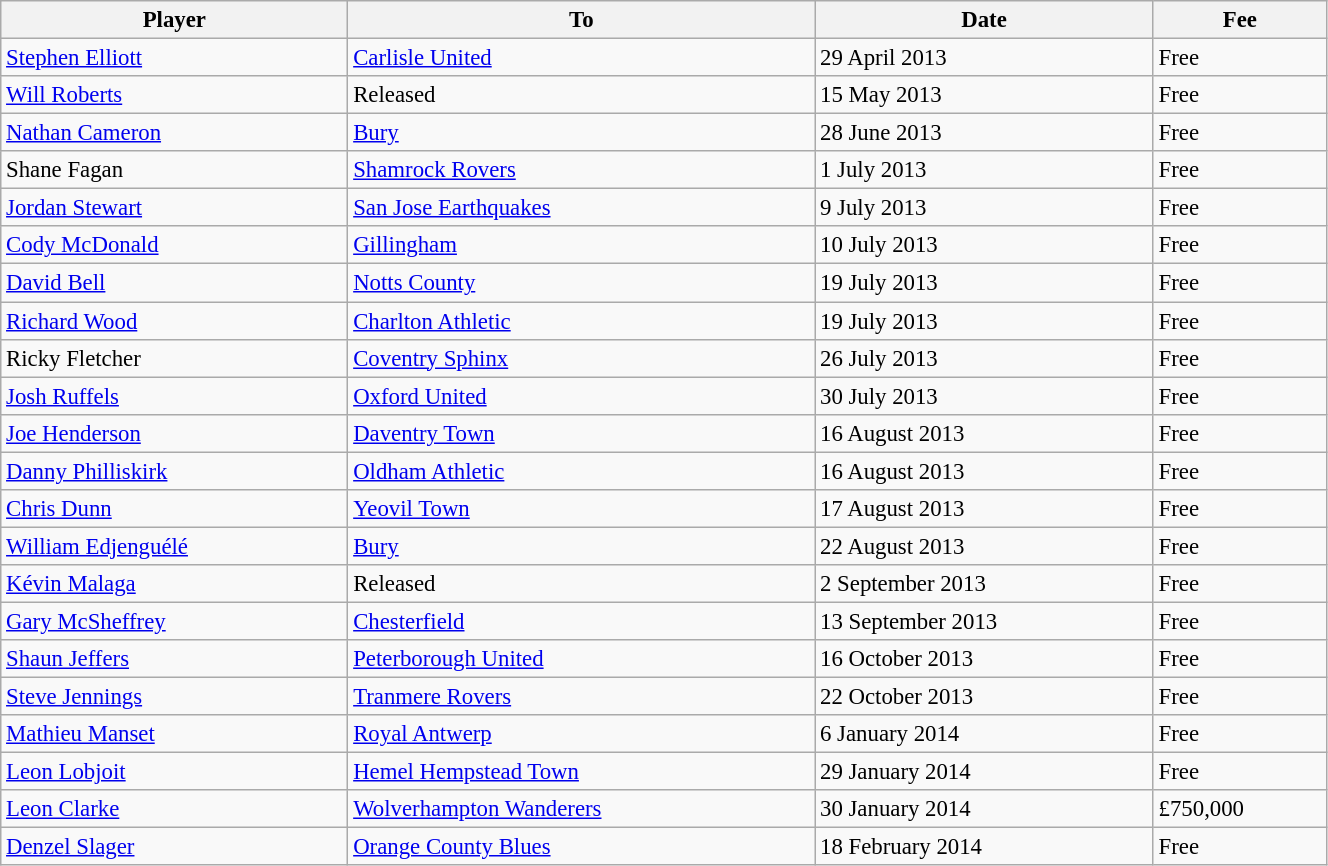<table class="wikitable sortable" style="text-align:center; font-size:95%; width:70%; text-align:left">
<tr>
<th>Player</th>
<th>To</th>
<th>Date</th>
<th>Fee</th>
</tr>
<tr>
<td> <a href='#'>Stephen Elliott</a></td>
<td> <a href='#'>Carlisle United</a></td>
<td>29 April 2013</td>
<td>Free</td>
</tr>
<tr>
<td> <a href='#'>Will Roberts</a></td>
<td> Released</td>
<td>15 May 2013</td>
<td>Free</td>
</tr>
<tr>
<td> <a href='#'>Nathan Cameron</a></td>
<td> <a href='#'>Bury</a></td>
<td>28 June 2013</td>
<td>Free</td>
</tr>
<tr>
<td> Shane Fagan</td>
<td> <a href='#'>Shamrock Rovers</a></td>
<td>1 July 2013</td>
<td>Free</td>
</tr>
<tr>
<td> <a href='#'>Jordan Stewart</a></td>
<td> <a href='#'>San Jose Earthquakes</a></td>
<td>9 July 2013</td>
<td>Free</td>
</tr>
<tr>
<td> <a href='#'>Cody McDonald</a></td>
<td> <a href='#'>Gillingham</a></td>
<td>10 July 2013</td>
<td>Free</td>
</tr>
<tr>
<td> <a href='#'>David Bell</a></td>
<td> <a href='#'>Notts County</a></td>
<td>19 July 2013</td>
<td>Free</td>
</tr>
<tr>
<td> <a href='#'>Richard Wood</a></td>
<td> <a href='#'>Charlton Athletic</a></td>
<td>19 July 2013</td>
<td>Free</td>
</tr>
<tr>
<td> Ricky Fletcher</td>
<td> <a href='#'>Coventry Sphinx</a></td>
<td>26 July 2013</td>
<td>Free</td>
</tr>
<tr>
<td> <a href='#'>Josh Ruffels</a></td>
<td> <a href='#'>Oxford United</a></td>
<td>30 July 2013</td>
<td>Free</td>
</tr>
<tr>
<td> <a href='#'>Joe Henderson</a></td>
<td> <a href='#'>Daventry Town</a></td>
<td>16 August 2013</td>
<td>Free</td>
</tr>
<tr>
<td> <a href='#'>Danny Philliskirk</a></td>
<td> <a href='#'>Oldham Athletic</a></td>
<td>16 August 2013</td>
<td>Free</td>
</tr>
<tr>
<td> <a href='#'>Chris Dunn</a></td>
<td> <a href='#'>Yeovil Town</a></td>
<td>17 August 2013</td>
<td>Free</td>
</tr>
<tr>
<td> <a href='#'>William Edjenguélé</a></td>
<td> <a href='#'>Bury</a></td>
<td>22 August 2013</td>
<td>Free</td>
</tr>
<tr>
<td> <a href='#'>Kévin Malaga</a></td>
<td> Released</td>
<td>2 September 2013</td>
<td>Free</td>
</tr>
<tr>
<td> <a href='#'>Gary McSheffrey</a></td>
<td> <a href='#'>Chesterfield</a></td>
<td>13 September 2013</td>
<td>Free</td>
</tr>
<tr>
<td> <a href='#'>Shaun Jeffers</a></td>
<td> <a href='#'>Peterborough United</a></td>
<td>16 October 2013</td>
<td>Free</td>
</tr>
<tr>
<td> <a href='#'>Steve Jennings</a></td>
<td> <a href='#'>Tranmere Rovers</a></td>
<td>22 October 2013</td>
<td>Free</td>
</tr>
<tr>
<td> <a href='#'>Mathieu Manset</a></td>
<td> <a href='#'>Royal Antwerp</a></td>
<td>6 January 2014</td>
<td>Free</td>
</tr>
<tr>
<td> <a href='#'>Leon Lobjoit</a></td>
<td> <a href='#'>Hemel Hempstead Town</a></td>
<td>29 January 2014</td>
<td>Free</td>
</tr>
<tr>
<td> <a href='#'>Leon Clarke</a></td>
<td> <a href='#'>Wolverhampton Wanderers</a></td>
<td>30 January 2014</td>
<td>£750,000</td>
</tr>
<tr>
<td> <a href='#'>Denzel Slager</a></td>
<td> <a href='#'>Orange County Blues</a></td>
<td>18 February 2014</td>
<td>Free</td>
</tr>
</table>
